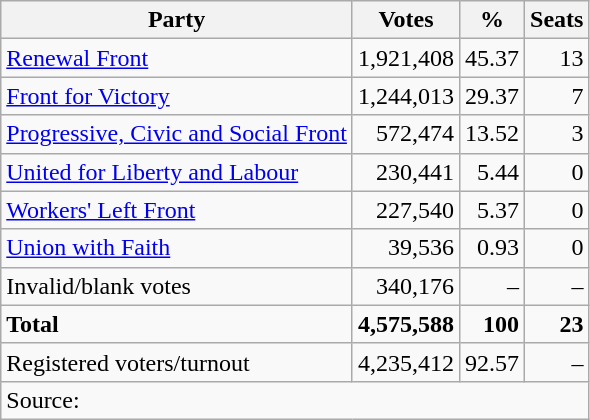<table class=wikitable style=text-align:right>
<tr>
<th>Party</th>
<th>Votes</th>
<th>%</th>
<th>Seats</th>
</tr>
<tr>
<td align=left><a href='#'>Renewal Front</a></td>
<td>1,921,408</td>
<td>45.37</td>
<td>13</td>
</tr>
<tr>
<td align=left><a href='#'>Front for Victory</a></td>
<td>1,244,013</td>
<td>29.37</td>
<td>7</td>
</tr>
<tr>
<td align=left><a href='#'>Progressive, Civic and Social Front</a></td>
<td>572,474</td>
<td>13.52</td>
<td>3</td>
</tr>
<tr>
<td align=left><a href='#'>United for Liberty and Labour</a></td>
<td>230,441</td>
<td>5.44</td>
<td>0</td>
</tr>
<tr>
<td align=left><a href='#'>Workers' Left Front</a></td>
<td>227,540</td>
<td>5.37</td>
<td>0</td>
</tr>
<tr>
<td align=left><a href='#'>Union with Faith</a></td>
<td>39,536</td>
<td>0.93</td>
<td>0</td>
</tr>
<tr>
<td align=left>Invalid/blank votes</td>
<td>340,176</td>
<td>–</td>
<td>–</td>
</tr>
<tr>
<td align=left><strong>Total</strong></td>
<td><strong>4,575,588</strong></td>
<td><strong>100</strong></td>
<td><strong>23</strong></td>
</tr>
<tr>
<td align=left>Registered voters/turnout</td>
<td>4,235,412</td>
<td>92.57</td>
<td>–</td>
</tr>
<tr>
<td align=left colspan=5>Source: </td>
</tr>
</table>
